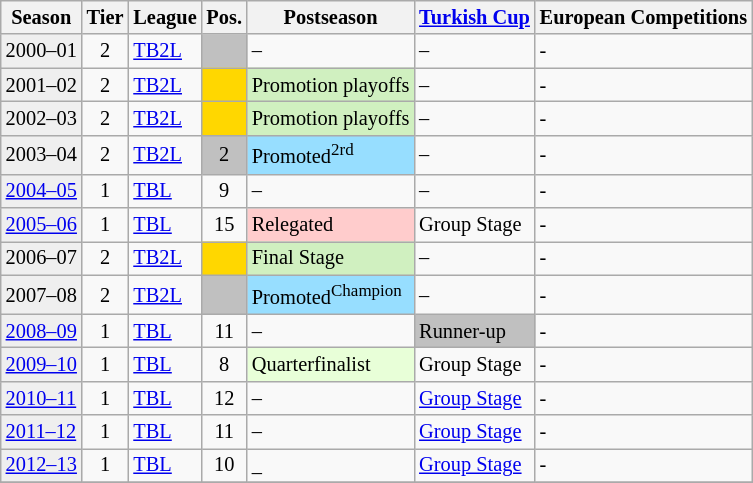<table class="wikitable" style="font-size:85%">
<tr>
<th>Season</th>
<th>Tier</th>
<th>League</th>
<th>Pos.</th>
<th>Postseason</th>
<th><a href='#'>Turkish Cup</a></th>
<th>European Competitions</th>
</tr>
<tr>
<td style="background:#efefef;">2000–01</td>
<td align="center">2</td>
<td><a href='#'>TB2L</a></td>
<td style="background:silver" align="center"></td>
<td>–</td>
<td>–</td>
<td>-</td>
</tr>
<tr>
<td style="background:#efefef;">2001–02</td>
<td align="center">2</td>
<td><a href='#'>TB2L</a></td>
<td style="background:gold" align="center"></td>
<td style="background:#D0F0C0">Promotion playoffs</td>
<td>–</td>
<td>-</td>
</tr>
<tr>
<td style="background:#efefef;">2002–03</td>
<td align="center">2</td>
<td><a href='#'>TB2L</a></td>
<td style="background:gold" align="center"></td>
<td style="background:#D0F0C0">Promotion playoffs</td>
<td>–</td>
<td>-</td>
</tr>
<tr>
<td style="background:#efefef;">2003–04</td>
<td align="center">2</td>
<td><a href='#'>TB2L</a></td>
<td style="background:silver" align="center">2</td>
<td style="background:#97DEFF">Promoted<sup>2rd</sup></td>
<td>–</td>
<td>-</td>
</tr>
<tr>
<td style="background:#efefef;"><a href='#'>2004–05</a></td>
<td align="center">1</td>
<td><a href='#'>TBL</a></td>
<td align="center">9</td>
<td>–</td>
<td>–</td>
<td>-</td>
</tr>
<tr>
<td style="background:#efefef;"><a href='#'>2005–06</a></td>
<td align="center">1</td>
<td><a href='#'>TBL</a></td>
<td align="center">15</td>
<td style="background:#FFCCCC">Relegated</td>
<td>Group Stage</td>
<td>-</td>
</tr>
<tr>
<td style="background:#efefef;">2006–07</td>
<td align="center">2</td>
<td><a href='#'>TB2L</a></td>
<td style="background:gold" align="center"></td>
<td style="background:#D0F0C0">Final Stage</td>
<td>–</td>
<td>-</td>
</tr>
<tr>
<td style="background:#efefef;">2007–08</td>
<td align="center">2</td>
<td><a href='#'>TB2L</a></td>
<td style="background:silver" align="center"></td>
<td style="background:#97DEFF">Promoted<sup>Champion</sup></td>
<td>–</td>
<td>-</td>
</tr>
<tr>
<td style="background:#efefef;"><a href='#'>2008–09</a></td>
<td align="center">1</td>
<td><a href='#'>TBL</a></td>
<td align="center">11</td>
<td>–</td>
<td style="background:silver">Runner-up</td>
<td>-</td>
</tr>
<tr>
<td style="background:#efefef;"><a href='#'>2009–10</a></td>
<td align="center">1</td>
<td><a href='#'>TBL</a></td>
<td align="center">8</td>
<td style="background:#E8FFD8;">Quarterfinalist</td>
<td>Group Stage</td>
<td>-</td>
</tr>
<tr>
<td style="background:#efefef;"><a href='#'>2010–11</a></td>
<td align="center">1</td>
<td><a href='#'>TBL</a></td>
<td align="center">12</td>
<td>–</td>
<td><a href='#'>Group Stage</a></td>
<td>-</td>
</tr>
<tr>
<td style="background:#efefef;"><a href='#'>2011–12</a></td>
<td align="center">1</td>
<td><a href='#'>TBL</a></td>
<td align="center">11</td>
<td>–</td>
<td><a href='#'>Group Stage</a></td>
<td>-</td>
</tr>
<tr>
<td style="background:#efefef;"><a href='#'>2012–13</a></td>
<td align="center">1</td>
<td><a href='#'>TBL</a></td>
<td align="center">10</td>
<td>_</td>
<td><a href='#'>Group Stage</a></td>
<td>-</td>
</tr>
<tr>
</tr>
</table>
